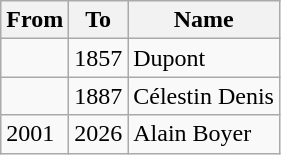<table class="wikitable">
<tr>
<th>From</th>
<th>To</th>
<th>Name</th>
</tr>
<tr>
<td></td>
<td>1857</td>
<td>Dupont</td>
</tr>
<tr>
<td></td>
<td>1887</td>
<td>Célestin Denis</td>
</tr>
<tr>
<td>2001</td>
<td>2026</td>
<td>Alain Boyer</td>
</tr>
</table>
